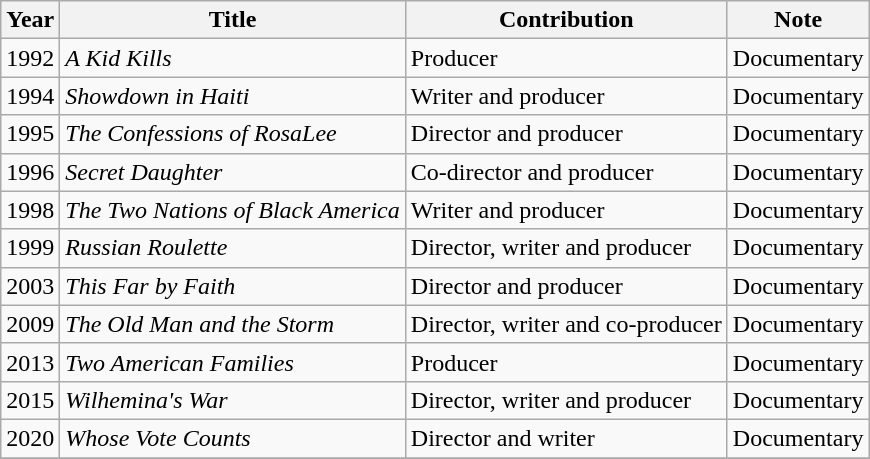<table class="wikitable sortable">
<tr>
<th>Year</th>
<th>Title</th>
<th>Contribution</th>
<th>Note</th>
</tr>
<tr>
<td>1992</td>
<td><em>A Kid Kills</em></td>
<td>Producer</td>
<td>Documentary</td>
</tr>
<tr>
<td>1994</td>
<td><em>Showdown in Haiti</em></td>
<td>Writer and producer</td>
<td>Documentary</td>
</tr>
<tr>
<td>1995</td>
<td><em>The Confessions of RosaLee</em></td>
<td>Director and producer</td>
<td>Documentary</td>
</tr>
<tr>
<td>1996</td>
<td><em>Secret Daughter</em></td>
<td>Co-director and producer</td>
<td>Documentary</td>
</tr>
<tr>
<td>1998</td>
<td><em>The Two Nations of Black America</em></td>
<td>Writer and producer</td>
<td>Documentary</td>
</tr>
<tr>
<td>1999</td>
<td><em>Russian Roulette</em></td>
<td>Director, writer and producer</td>
<td>Documentary</td>
</tr>
<tr>
<td>2003</td>
<td><em>This Far by Faith</em></td>
<td>Director and producer</td>
<td>Documentary</td>
</tr>
<tr>
<td>2009</td>
<td><em>The Old Man and the Storm</em></td>
<td>Director, writer and co-producer</td>
<td>Documentary</td>
</tr>
<tr>
<td>2013</td>
<td><em>Two American Families</em></td>
<td>Producer</td>
<td>Documentary</td>
</tr>
<tr>
<td>2015</td>
<td><em>Wilhemina's War</em></td>
<td>Director, writer and producer</td>
<td>Documentary</td>
</tr>
<tr>
<td>2020</td>
<td><em>Whose Vote Counts</em></td>
<td>Director and writer</td>
<td>Documentary</td>
</tr>
<tr>
</tr>
<tr>
</tr>
</table>
